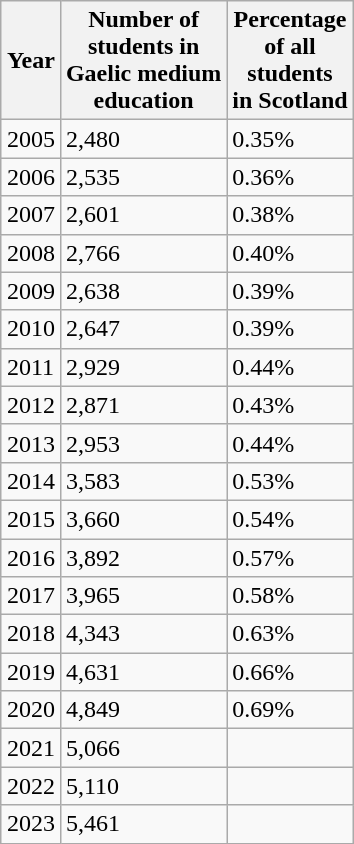<table class="wikitable" style="float:right; margin-left:1em;">
<tr>
<th>Year</th>
<th>Number of<br>students in <br>Gaelic medium<br>education</th>
<th>Percentage<br>of all<br> students<br>in Scotland</th>
</tr>
<tr>
<td>2005</td>
<td>2,480</td>
<td>0.35%</td>
</tr>
<tr>
<td>2006</td>
<td>2,535</td>
<td>0.36%</td>
</tr>
<tr>
<td>2007</td>
<td>2,601</td>
<td>0.38%</td>
</tr>
<tr>
<td>2008</td>
<td>2,766</td>
<td>0.40%</td>
</tr>
<tr>
<td>2009</td>
<td>2,638</td>
<td>0.39%</td>
</tr>
<tr>
<td>2010</td>
<td>2,647</td>
<td>0.39%</td>
</tr>
<tr>
<td>2011</td>
<td>2,929</td>
<td>0.44%</td>
</tr>
<tr>
<td>2012</td>
<td>2,871</td>
<td>0.43%</td>
</tr>
<tr>
<td>2013</td>
<td>2,953</td>
<td>0.44%</td>
</tr>
<tr>
<td>2014</td>
<td>3,583</td>
<td>0.53%</td>
</tr>
<tr>
<td>2015</td>
<td>3,660</td>
<td>0.54%</td>
</tr>
<tr>
<td>2016</td>
<td>3,892</td>
<td>0.57%</td>
</tr>
<tr>
<td>2017</td>
<td>3,965</td>
<td>0.58%</td>
</tr>
<tr>
<td>2018</td>
<td>4,343</td>
<td>0.63%</td>
</tr>
<tr>
<td>2019</td>
<td>4,631</td>
<td>0.66%</td>
</tr>
<tr>
<td>2020</td>
<td>4,849</td>
<td>0.69%</td>
</tr>
<tr>
<td>2021</td>
<td>5,066</td>
<td></td>
</tr>
<tr>
<td>2022</td>
<td>5,110</td>
<td></td>
</tr>
<tr>
<td>2023</td>
<td>5,461</td>
<td></td>
</tr>
</table>
